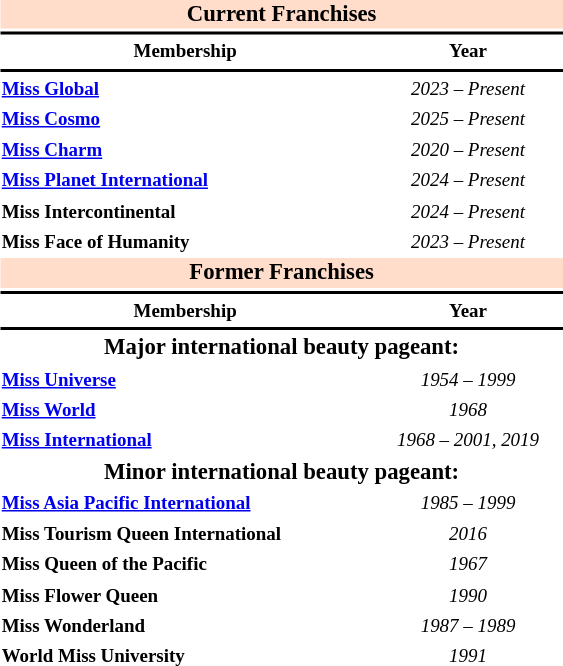<table class="toccolours" style="width: 12em; float:right; margin-left:1em; font-size:79%; line-height:1.3em; width:30%; text-align:center;">
<tr>
<th colspan="2" align="center" style="background:#FFDDCA;"><big>Current Franchises</big></th>
</tr>
<tr>
<td colspan="2" style="background:black"></td>
</tr>
<tr>
<th scope="col">Membership</th>
<th scope="col">Year</th>
</tr>
<tr>
<td colspan="2" style="background:black"></td>
</tr>
<tr>
<td align="left"><strong><a href='#'>Miss Global</a></strong></td>
<td align="center"><em>2023 – Present</em></td>
</tr>
<tr>
<td align="left"><strong><a href='#'>Miss Cosmo</a></strong></td>
<td align="center"><em>2025 – Present</em></td>
</tr>
<tr>
<td align="left"><strong><a href='#'>Miss Charm</a></strong></td>
<td align="center"><em>2020 – Present</em></td>
</tr>
<tr>
<td align="left"><strong><a href='#'>Miss Planet International</a></strong></td>
<td align="center"><em>2024 – Present</em></td>
</tr>
<tr>
<td align="left"><strong>Miss Intercontinental</strong></td>
<td align="center"><em>2024 – Present</em></td>
</tr>
<tr>
<td align="left"><strong>Miss Face of Humanity</strong></td>
<td align="center"><em>2023 – Present</em></td>
</tr>
<tr>
<th colspan="2" align="center" style="background:#FFDDCA;"><big>Former Franchises</big></th>
</tr>
<tr>
<td colspan="2" style="background:black"></td>
</tr>
<tr>
<th scope="col">Membership</th>
<th scope="col">Year</th>
</tr>
<tr>
<td colspan="2" style="background:black"></td>
</tr>
<tr>
<th colspan="2" align="center"><big>Major international beauty pageant:</big></th>
</tr>
<tr>
<td align="left"><strong><a href='#'>Miss Universe</a></strong></td>
<td align="center"><em>1954 – 1999</em></td>
</tr>
<tr>
<td align="left"><strong><a href='#'>Miss World</a></strong></td>
<td align="center"><em>1968</em></td>
</tr>
<tr>
<td align="left"><strong><a href='#'>Miss International</a></strong></td>
<td align="center"><em>1968 – 2001, 2019</em></td>
</tr>
<tr>
<th colspan="2" align="center"><big>Minor international beauty pageant:</big></th>
</tr>
<tr>
<td align="left"><strong><a href='#'>Miss Asia Pacific International</a></strong></td>
<td align="center"><em>1985 – 1999</em></td>
</tr>
<tr>
<td align="left"><strong>Miss Tourism Queen International</strong></td>
<td align="center"><em>2016</em></td>
</tr>
<tr>
<td align="left"><strong>Miss Queen of the Pacific</strong></td>
<td align="center"><em>1967</em></td>
</tr>
<tr>
<td align="left"><strong>Miss Flower Queen</strong></td>
<td align="center"><em>1990</em></td>
</tr>
<tr>
<td align="left"><strong>Miss Wonderland</strong></td>
<td align="center"><em>1987 – 1989</em></td>
</tr>
<tr>
<td align="left"><strong>World Miss University</strong></td>
<td align="center"><em>1991</em></td>
</tr>
</table>
